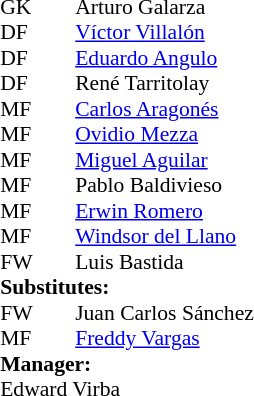<table cellspacing="0" cellpadding="0" style="font-size:90%; margin:0.2em auto;">
<tr>
<th width="25"></th>
<th width="25"></th>
</tr>
<tr>
<td>GK</td>
<td><strong> </strong></td>
<td>Arturo Galarza</td>
</tr>
<tr>
<td>DF</td>
<td><strong> </strong></td>
<td><a href='#'>Víctor Villalón</a></td>
</tr>
<tr>
<td>DF</td>
<td><strong> </strong></td>
<td><a href='#'>Eduardo Angulo</a></td>
</tr>
<tr>
<td>DF</td>
<td><strong> </strong></td>
<td>René Tarritolay</td>
</tr>
<tr>
<td>MF</td>
<td><strong> </strong></td>
<td><a href='#'>Carlos Aragonés</a></td>
</tr>
<tr>
<td>MF</td>
<td><strong> </strong></td>
<td><a href='#'>Ovidio Mezza</a></td>
<td></td>
<td></td>
</tr>
<tr>
<td>MF</td>
<td><strong> </strong></td>
<td><a href='#'>Miguel Aguilar</a></td>
</tr>
<tr>
<td>MF</td>
<td><strong> </strong></td>
<td>Pablo Baldivieso</td>
</tr>
<tr>
<td>MF</td>
<td><strong> </strong></td>
<td><a href='#'>Erwin Romero</a></td>
</tr>
<tr>
<td>MF</td>
<td><strong> </strong></td>
<td><a href='#'>Windsor del Llano</a></td>
</tr>
<tr>
<td>FW</td>
<td><strong> </strong></td>
<td>Luis Bastida</td>
<td></td>
<td></td>
</tr>
<tr>
<td colspan=3><strong>Substitutes:</strong></td>
</tr>
<tr>
<td>FW</td>
<td><strong> </strong></td>
<td>Juan Carlos Sánchez</td>
<td></td>
<td></td>
</tr>
<tr>
<td>MF</td>
<td><strong> </strong></td>
<td><a href='#'>Freddy Vargas</a></td>
<td></td>
<td></td>
</tr>
<tr>
<td colspan=3><strong>Manager:</strong></td>
</tr>
<tr>
<td colspan=4> Edward Virba</td>
</tr>
</table>
